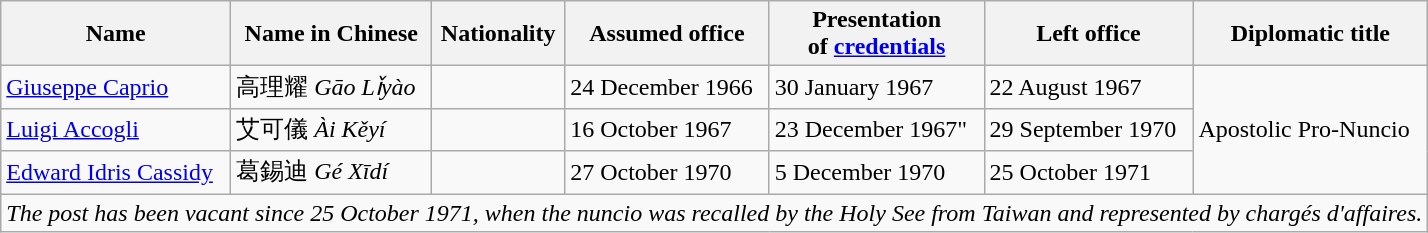<table class="wikitable">
<tr>
<th>Name</th>
<th>Name in Chinese</th>
<th>Nationality</th>
<th>Assumed office</th>
<th>Presentation<br>of <a href='#'>credentials</a></th>
<th>Left office</th>
<th>Diplomatic title</th>
</tr>
<tr>
<td><a href='#'>Giuseppe Caprio</a></td>
<td>高理耀 <em>Gāo Lǐyào</em></td>
<td></td>
<td>24 December 1966</td>
<td>30 January 1967</td>
<td>22 August 1967</td>
<td rowspan="3">Apostolic Pro-Nuncio</td>
</tr>
<tr>
<td><a href='#'>Luigi Accogli</a></td>
<td>艾可儀 <em>Ài Kěyí</em></td>
<td></td>
<td>16 October 1967</td>
<td>23 December 1967"</td>
<td>29 September 1970</td>
</tr>
<tr>
<td><a href='#'>Edward Idris Cassidy</a></td>
<td>葛錫迪 <em>Gé Xīdí</em></td>
<td></td>
<td>27 October 1970</td>
<td>5 December 1970</td>
<td>25 October 1971</td>
</tr>
<tr>
<td colspan="7"><em>The post has been vacant since 25 October 1971, when the nuncio was recalled by the Holy See from Taiwan and represented by chargés d'affaires.</em></td>
</tr>
</table>
